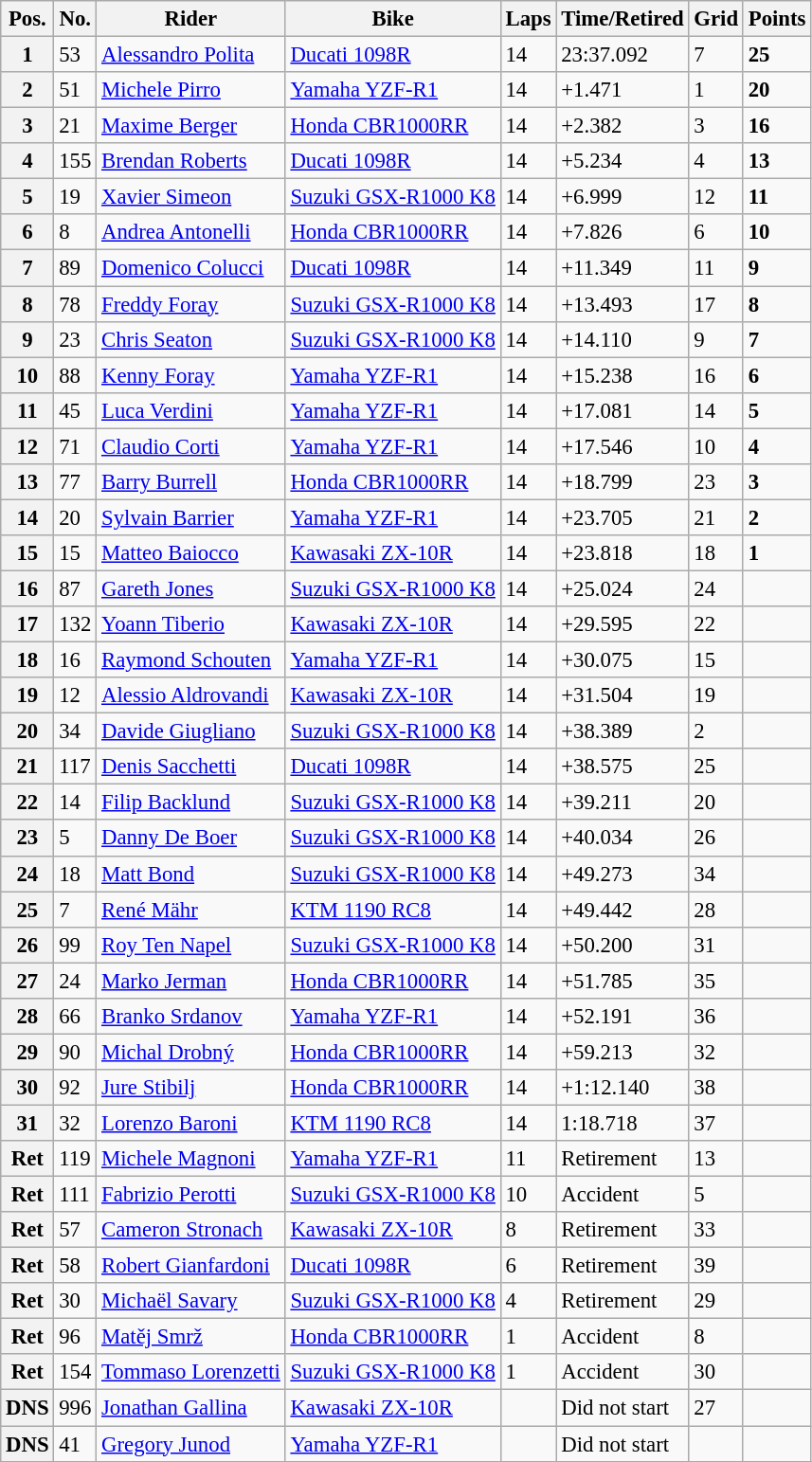<table class="wikitable" style="font-size: 95%;">
<tr>
<th>Pos.</th>
<th>No.</th>
<th>Rider</th>
<th>Bike</th>
<th>Laps</th>
<th>Time/Retired</th>
<th>Grid</th>
<th>Points</th>
</tr>
<tr>
<th>1</th>
<td>53</td>
<td> <a href='#'>Alessandro Polita</a></td>
<td><a href='#'>Ducati 1098R</a></td>
<td>14</td>
<td>23:37.092</td>
<td>7</td>
<td><strong>25</strong></td>
</tr>
<tr>
<th>2</th>
<td>51</td>
<td> <a href='#'>Michele Pirro</a></td>
<td><a href='#'>Yamaha YZF-R1</a></td>
<td>14</td>
<td>+1.471</td>
<td>1</td>
<td><strong>20</strong></td>
</tr>
<tr>
<th>3</th>
<td>21</td>
<td> <a href='#'>Maxime Berger</a></td>
<td><a href='#'>Honda CBR1000RR</a></td>
<td>14</td>
<td>+2.382</td>
<td>3</td>
<td><strong>16</strong></td>
</tr>
<tr>
<th>4</th>
<td>155</td>
<td> <a href='#'>Brendan Roberts</a></td>
<td><a href='#'>Ducati 1098R</a></td>
<td>14</td>
<td>+5.234</td>
<td>4</td>
<td><strong>13</strong></td>
</tr>
<tr>
<th>5</th>
<td>19</td>
<td> <a href='#'>Xavier Simeon</a></td>
<td><a href='#'>Suzuki GSX-R1000 K8</a></td>
<td>14</td>
<td>+6.999</td>
<td>12</td>
<td><strong>11</strong></td>
</tr>
<tr>
<th>6</th>
<td>8</td>
<td> <a href='#'>Andrea Antonelli</a></td>
<td><a href='#'>Honda CBR1000RR</a></td>
<td>14</td>
<td>+7.826</td>
<td>6</td>
<td><strong>10</strong></td>
</tr>
<tr>
<th>7</th>
<td>89</td>
<td> <a href='#'>Domenico Colucci</a></td>
<td><a href='#'>Ducati 1098R</a></td>
<td>14</td>
<td>+11.349</td>
<td>11</td>
<td><strong>9</strong></td>
</tr>
<tr>
<th>8</th>
<td>78</td>
<td> <a href='#'>Freddy Foray</a></td>
<td><a href='#'>Suzuki GSX-R1000 K8</a></td>
<td>14</td>
<td>+13.493</td>
<td>17</td>
<td><strong>8</strong></td>
</tr>
<tr>
<th>9</th>
<td>23</td>
<td> <a href='#'>Chris Seaton</a></td>
<td><a href='#'>Suzuki GSX-R1000 K8</a></td>
<td>14</td>
<td>+14.110</td>
<td>9</td>
<td><strong>7</strong></td>
</tr>
<tr>
<th>10</th>
<td>88</td>
<td> <a href='#'>Kenny Foray</a></td>
<td><a href='#'>Yamaha YZF-R1</a></td>
<td>14</td>
<td>+15.238</td>
<td>16</td>
<td><strong>6</strong></td>
</tr>
<tr>
<th>11</th>
<td>45</td>
<td> <a href='#'>Luca Verdini</a></td>
<td><a href='#'>Yamaha YZF-R1</a></td>
<td>14</td>
<td>+17.081</td>
<td>14</td>
<td><strong>5</strong></td>
</tr>
<tr>
<th>12</th>
<td>71</td>
<td> <a href='#'>Claudio Corti</a></td>
<td><a href='#'>Yamaha YZF-R1</a></td>
<td>14</td>
<td>+17.546</td>
<td>10</td>
<td><strong>4</strong></td>
</tr>
<tr>
<th>13</th>
<td>77</td>
<td> <a href='#'>Barry Burrell</a></td>
<td><a href='#'>Honda CBR1000RR</a></td>
<td>14</td>
<td>+18.799</td>
<td>23</td>
<td><strong>3</strong></td>
</tr>
<tr>
<th>14</th>
<td>20</td>
<td> <a href='#'>Sylvain Barrier</a></td>
<td><a href='#'>Yamaha YZF-R1</a></td>
<td>14</td>
<td>+23.705</td>
<td>21</td>
<td><strong>2</strong></td>
</tr>
<tr>
<th>15</th>
<td>15</td>
<td> <a href='#'>Matteo Baiocco</a></td>
<td><a href='#'>Kawasaki ZX-10R</a></td>
<td>14</td>
<td>+23.818</td>
<td>18</td>
<td><strong>1</strong></td>
</tr>
<tr>
<th>16</th>
<td>87</td>
<td> <a href='#'>Gareth Jones</a></td>
<td><a href='#'>Suzuki GSX-R1000 K8</a></td>
<td>14</td>
<td>+25.024</td>
<td>24</td>
<td></td>
</tr>
<tr>
<th>17</th>
<td>132</td>
<td> <a href='#'>Yoann Tiberio</a></td>
<td><a href='#'>Kawasaki ZX-10R</a></td>
<td>14</td>
<td>+29.595</td>
<td>22</td>
<td></td>
</tr>
<tr>
<th>18</th>
<td>16</td>
<td> <a href='#'>Raymond Schouten</a></td>
<td><a href='#'>Yamaha YZF-R1</a></td>
<td>14</td>
<td>+30.075</td>
<td>15</td>
<td></td>
</tr>
<tr>
<th>19</th>
<td>12</td>
<td> <a href='#'>Alessio Aldrovandi</a></td>
<td><a href='#'>Kawasaki ZX-10R</a></td>
<td>14</td>
<td>+31.504</td>
<td>19</td>
<td></td>
</tr>
<tr>
<th>20</th>
<td>34</td>
<td> <a href='#'>Davide Giugliano</a></td>
<td><a href='#'>Suzuki GSX-R1000 K8</a></td>
<td>14</td>
<td>+38.389</td>
<td>2</td>
<td></td>
</tr>
<tr>
<th>21</th>
<td>117</td>
<td> <a href='#'>Denis Sacchetti</a></td>
<td><a href='#'>Ducati 1098R</a></td>
<td>14</td>
<td>+38.575</td>
<td>25</td>
<td></td>
</tr>
<tr>
<th>22</th>
<td>14</td>
<td> <a href='#'>Filip Backlund</a></td>
<td><a href='#'>Suzuki GSX-R1000 K8</a></td>
<td>14</td>
<td>+39.211</td>
<td>20</td>
<td></td>
</tr>
<tr>
<th>23</th>
<td>5</td>
<td> <a href='#'>Danny De Boer</a></td>
<td><a href='#'>Suzuki GSX-R1000 K8</a></td>
<td>14</td>
<td>+40.034</td>
<td>26</td>
<td></td>
</tr>
<tr>
<th>24</th>
<td>18</td>
<td> <a href='#'>Matt Bond</a></td>
<td><a href='#'>Suzuki GSX-R1000 K8</a></td>
<td>14</td>
<td>+49.273</td>
<td>34</td>
<td></td>
</tr>
<tr>
<th>25</th>
<td>7</td>
<td> <a href='#'>René Mähr</a></td>
<td><a href='#'>KTM 1190 RC8</a></td>
<td>14</td>
<td>+49.442</td>
<td>28</td>
<td></td>
</tr>
<tr>
<th>26</th>
<td>99</td>
<td> <a href='#'>Roy Ten Napel</a></td>
<td><a href='#'>Suzuki GSX-R1000 K8</a></td>
<td>14</td>
<td>+50.200</td>
<td>31</td>
<td></td>
</tr>
<tr>
<th>27</th>
<td>24</td>
<td> <a href='#'>Marko Jerman</a></td>
<td><a href='#'>Honda CBR1000RR</a></td>
<td>14</td>
<td>+51.785</td>
<td>35</td>
<td></td>
</tr>
<tr>
<th>28</th>
<td>66</td>
<td> <a href='#'>Branko Srdanov</a></td>
<td><a href='#'>Yamaha YZF-R1</a></td>
<td>14</td>
<td>+52.191</td>
<td>36</td>
<td></td>
</tr>
<tr>
<th>29</th>
<td>90</td>
<td> <a href='#'>Michal Drobný</a></td>
<td><a href='#'>Honda CBR1000RR</a></td>
<td>14</td>
<td>+59.213</td>
<td>32</td>
<td></td>
</tr>
<tr>
<th>30</th>
<td>92</td>
<td> <a href='#'>Jure Stibilj</a></td>
<td><a href='#'>Honda CBR1000RR</a></td>
<td>14</td>
<td>+1:12.140</td>
<td>38</td>
<td></td>
</tr>
<tr>
<th>31</th>
<td>32</td>
<td> <a href='#'>Lorenzo Baroni</a></td>
<td><a href='#'>KTM 1190 RC8</a></td>
<td>14</td>
<td>1:18.718</td>
<td>37</td>
<td></td>
</tr>
<tr>
<th>Ret</th>
<td>119</td>
<td> <a href='#'>Michele Magnoni</a></td>
<td><a href='#'>Yamaha YZF-R1</a></td>
<td>11</td>
<td>Retirement</td>
<td>13</td>
<td></td>
</tr>
<tr>
<th>Ret</th>
<td>111</td>
<td> <a href='#'>Fabrizio Perotti</a></td>
<td><a href='#'>Suzuki GSX-R1000 K8</a></td>
<td>10</td>
<td>Accident</td>
<td>5</td>
<td></td>
</tr>
<tr>
<th>Ret</th>
<td>57</td>
<td> <a href='#'>Cameron Stronach</a></td>
<td><a href='#'>Kawasaki ZX-10R</a></td>
<td>8</td>
<td>Retirement</td>
<td>33</td>
<td></td>
</tr>
<tr>
<th>Ret</th>
<td>58</td>
<td> <a href='#'>Robert Gianfardoni</a></td>
<td><a href='#'>Ducati 1098R</a></td>
<td>6</td>
<td>Retirement</td>
<td>39</td>
<td></td>
</tr>
<tr>
<th>Ret</th>
<td>30</td>
<td> <a href='#'>Michaël Savary</a></td>
<td><a href='#'>Suzuki GSX-R1000 K8</a></td>
<td>4</td>
<td>Retirement</td>
<td>29</td>
<td></td>
</tr>
<tr>
<th>Ret</th>
<td>96</td>
<td> <a href='#'>Matěj Smrž</a></td>
<td><a href='#'>Honda CBR1000RR</a></td>
<td>1</td>
<td>Accident</td>
<td>8</td>
<td></td>
</tr>
<tr>
<th>Ret</th>
<td>154</td>
<td> <a href='#'>Tommaso Lorenzetti</a></td>
<td><a href='#'>Suzuki GSX-R1000 K8</a></td>
<td>1</td>
<td>Accident</td>
<td>30</td>
<td></td>
</tr>
<tr>
<th>DNS</th>
<td>996</td>
<td> <a href='#'>Jonathan Gallina</a></td>
<td><a href='#'>Kawasaki ZX-10R</a></td>
<td></td>
<td>Did not start</td>
<td>27</td>
<td></td>
</tr>
<tr>
<th>DNS</th>
<td>41</td>
<td> <a href='#'>Gregory Junod</a></td>
<td><a href='#'>Yamaha YZF-R1</a></td>
<td></td>
<td>Did not start</td>
<td></td>
<td></td>
</tr>
<tr>
</tr>
</table>
